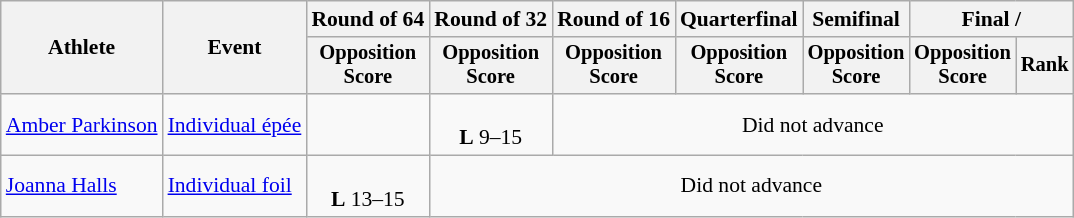<table class="wikitable" style="font-size:90%">
<tr>
<th rowspan="2">Athlete</th>
<th rowspan="2">Event</th>
<th>Round of 64</th>
<th>Round of 32</th>
<th>Round of 16</th>
<th>Quarterfinal</th>
<th>Semifinal</th>
<th colspan=2>Final / </th>
</tr>
<tr style="font-size:95%">
<th>Opposition <br> Score</th>
<th>Opposition <br> Score</th>
<th>Opposition <br> Score</th>
<th>Opposition <br> Score</th>
<th>Opposition <br> Score</th>
<th>Opposition <br> Score</th>
<th>Rank</th>
</tr>
<tr align=center>
<td align=left><a href='#'>Amber Parkinson</a></td>
<td align=left><a href='#'>Individual épée</a></td>
<td></td>
<td><br><strong>L</strong> 9–15</td>
<td colspan=5>Did not advance</td>
</tr>
<tr align=center>
<td align=left><a href='#'>Joanna Halls</a></td>
<td align=left><a href='#'>Individual foil</a></td>
<td><br><strong>L</strong> 13–15</td>
<td colspan=6>Did not advance</td>
</tr>
</table>
